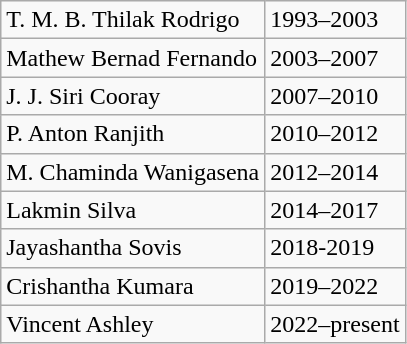<table class="wikitable">
<tr>
<td>T. M. B. Thilak Rodrigo</td>
<td>1993–2003</td>
</tr>
<tr>
<td>Mathew Bernad Fernando</td>
<td>2003–2007</td>
</tr>
<tr>
<td>J. J. Siri Cooray</td>
<td>2007–2010</td>
</tr>
<tr>
<td>P. Anton Ranjith</td>
<td>2010–2012</td>
</tr>
<tr>
<td>M. Chaminda Wanigasena</td>
<td>2012–2014</td>
</tr>
<tr>
<td>Lakmin Silva</td>
<td>2014–2017</td>
</tr>
<tr>
<td>Jayashantha Sovis</td>
<td>2018-2019</td>
</tr>
<tr>
<td>Crishantha Kumara</td>
<td>2019–2022</td>
</tr>
<tr>
<td>Vincent Ashley</td>
<td>2022–present</td>
</tr>
</table>
